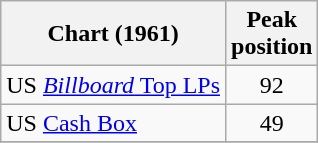<table class="wikitable">
<tr>
<th>Chart (1961)</th>
<th>Peak<br>position</th>
</tr>
<tr>
<td>US <a href='#'><em>Billboard</em> Top LPs</a></td>
<td align="center">92</td>
</tr>
<tr>
<td>US <a href='#'>Cash Box</a></td>
<td align="center">49</td>
</tr>
<tr>
</tr>
</table>
